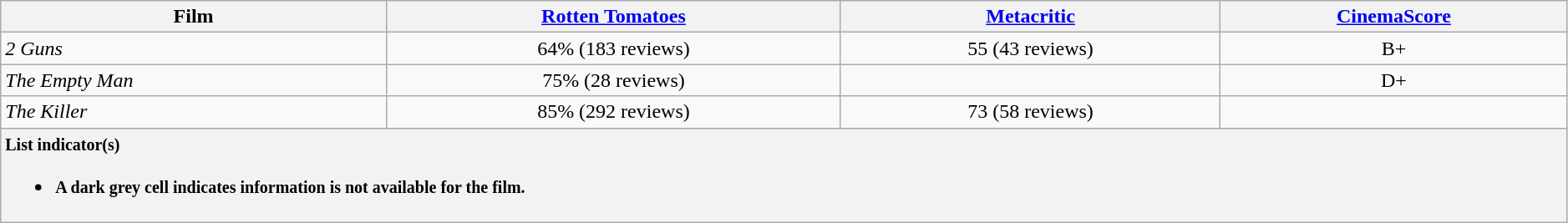<table class="wikitable sortable"  style="width:99%; text-align:center;">
<tr>
<th>Film</th>
<th><a href='#'>Rotten Tomatoes</a></th>
<th><a href='#'>Metacritic</a></th>
<th><a href='#'>CinemaScore</a></th>
</tr>
<tr>
<td style="text-align: left;"><em>2 Guns</em></td>
<td>64% (183 reviews)</td>
<td>55 (43 reviews)</td>
<td>B+</td>
</tr>
<tr>
<td style="text-align: left;"><em>The Empty Man</em></td>
<td>75% (28 reviews)</td>
<td></td>
<td>D+</td>
</tr>
<tr>
<td style="text-align: left;"><em>The Killer</em></td>
<td>85% (292 reviews)</td>
<td>73 (58 reviews)</td>
<td></td>
</tr>
<tr>
<th colspan="4" style="text-align: left;"><small><strong>List indicator(s)</strong></small><br><ul><li><small>A dark grey cell indicates information is not available for the film.</small></li></ul></th>
</tr>
</table>
